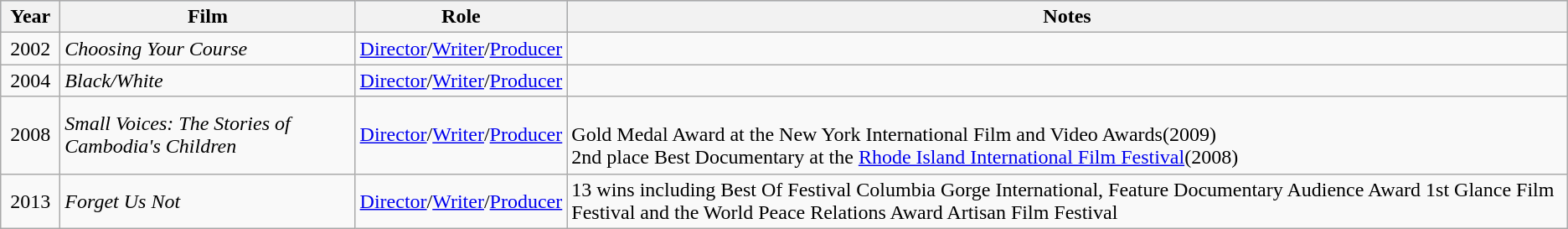<table class="wikitable">
<tr style="background:#B0C4DE;">
<th>Year</th>
<th>Film</th>
<th>Role</th>
<th>Notes</th>
</tr>
<tr>
<td style="width:40px; text-align:center;">2002</td>
<td><em>Choosing Your Course</em></td>
<td><a href='#'>Director</a>/<a href='#'>Writer</a>/<a href='#'>Producer</a></td>
<td></td>
</tr>
<tr>
<td style="width:40px; text-align:center;">2004</td>
<td><em>Black/White</em></td>
<td><a href='#'>Director</a>/<a href='#'>Writer</a>/<a href='#'>Producer</a></td>
<td></td>
</tr>
<tr>
<td style="width:40px; text-align:center;">2008</td>
<td><em>Small Voices: The Stories of Cambodia's Children</em></td>
<td><a href='#'>Director</a>/<a href='#'>Writer</a>/<a href='#'>Producer</a></td>
<td><br>Gold Medal Award at the New York International Film and Video Awards(2009)<br>
2nd place Best Documentary at the <a href='#'>Rhode Island International Film Festival</a>(2008)</td>
</tr>
<tr>
<td style="width:40px; text-align:center;">2013</td>
<td><em>Forget Us Not</em></td>
<td><a href='#'>Director</a>/<a href='#'>Writer</a>/<a href='#'>Producer</a></td>
<td>13 wins including Best Of Festival Columbia Gorge International, Feature Documentary Audience Award 1st Glance Film Festival and the World Peace Relations Award Artisan Film Festival</td>
</tr>
</table>
